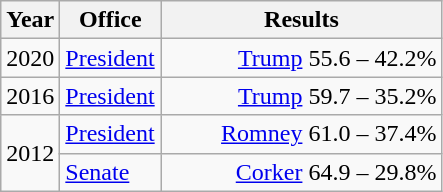<table class=wikitable>
<tr>
<th width="30">Year</th>
<th width="60">Office</th>
<th width="180">Results</th>
</tr>
<tr>
<td>2020</td>
<td><a href='#'>President</a></td>
<td align="right" ><a href='#'>Trump</a> 55.6 – 42.2%</td>
</tr>
<tr>
<td>2016</td>
<td><a href='#'>President</a></td>
<td align="right" ><a href='#'>Trump</a> 59.7 – 35.2%</td>
</tr>
<tr>
<td rowspan="2">2012</td>
<td><a href='#'>President</a></td>
<td align="right" ><a href='#'>Romney</a> 61.0 – 37.4%</td>
</tr>
<tr>
<td><a href='#'>Senate</a></td>
<td align="right" ><a href='#'>Corker</a> 64.9 – 29.8%</td>
</tr>
</table>
